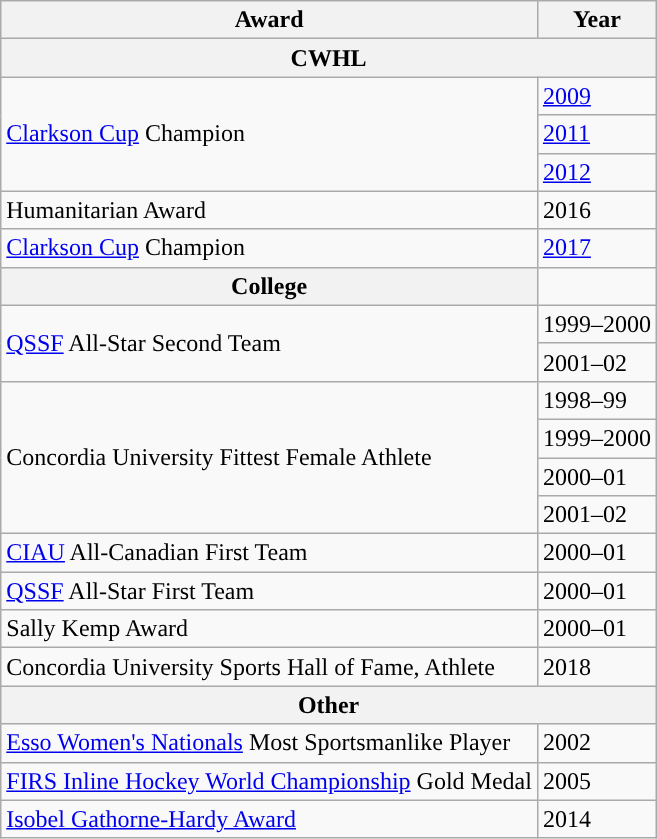<table class="wikitable">
<tr>
<th scope="col">Award</th>
<th scope="col">Year</th>
</tr>
<tr>
<th colspan="2">CWHL</th>
</tr>
<tr>
<td rowspan="3"><a href='#'>Clarkson Cup</a> Champion</td>
<td><a href='#'>2009</a></td>
</tr>
<tr>
<td><a href='#'>2011</a></td>
</tr>
<tr>
<td><a href='#'>2012</a></td>
</tr>
<tr>
<td>Humanitarian Award</td>
<td>2016</td>
</tr>
<tr>
<td><a href='#'>Clarkson Cup</a> Champion </td>
<td><a href='#'>2017</a></td>
</tr>
<tr>
<th>College</th>
</tr>
<tr>
<td rowspan="2"><a href='#'>QSSF</a> All-Star Second Team</td>
<td>1999–2000</td>
</tr>
<tr>
<td>2001–02</td>
</tr>
<tr>
<td rowspan=4>Concordia University Fittest Female Athlete</td>
<td>1998–99</td>
</tr>
<tr>
<td>1999–2000</td>
</tr>
<tr>
<td>2000–01</td>
</tr>
<tr>
<td>2001–02</td>
</tr>
<tr>
<td><a href='#'>CIAU</a> All-Canadian First Team</td>
<td>2000–01</td>
</tr>
<tr>
<td><a href='#'>QSSF</a> All-Star First Team</td>
<td>2000–01</td>
</tr>
<tr>
<td>Sally Kemp Award</td>
<td>2000–01</td>
</tr>
<tr>
<td>Concordia University Sports Hall of Fame, Athlete</td>
<td>2018</td>
</tr>
<tr>
<th colspan="2">Other</th>
</tr>
<tr>
<td><a href='#'>Esso Women's Nationals</a> Most Sportsmanlike Player</td>
<td>2002</td>
</tr>
<tr>
<td><a href='#'>FIRS Inline Hockey World Championship</a> Gold Medal</td>
<td>2005</td>
</tr>
<tr>
<td><a href='#'>Isobel Gathorne-Hardy Award</a></td>
<td>2014</td>
</tr>
</table>
